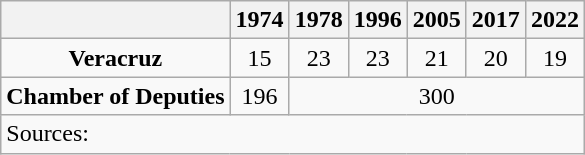<table class="wikitable" style="text-align: center">
<tr>
<th></th>
<th>1974</th>
<th>1978</th>
<th>1996</th>
<th>2005</th>
<th>2017</th>
<th>2022</th>
</tr>
<tr>
<td><strong>Veracruz</strong></td>
<td>15</td>
<td>23</td>
<td>23</td>
<td>21</td>
<td>20</td>
<td>19</td>
</tr>
<tr>
<td><strong>Chamber of Deputies</strong></td>
<td>196</td>
<td colspan=5>300</td>
</tr>
<tr>
<td colspan=7 style="text-align: left">Sources: </td>
</tr>
</table>
